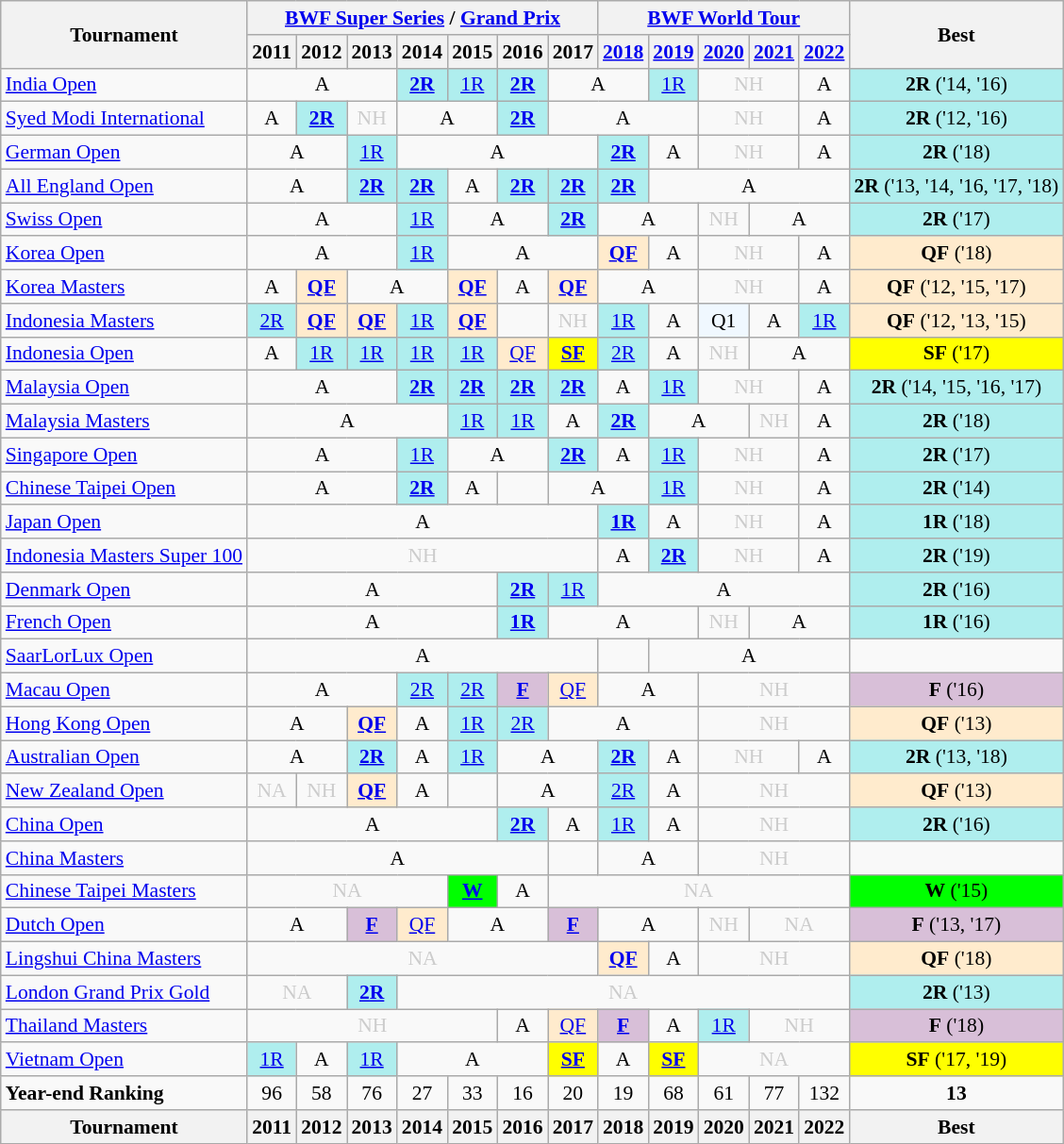<table class="wikitable" style="font-size: 90%; text-align:center">
<tr>
<th rowspan="2">Tournament</th>
<th colspan="7"><strong><a href='#'>BWF Super Series</a> / <a href='#'>Grand Prix</a></strong></th>
<th colspan="5"><strong><a href='#'>BWF World Tour</a></strong></th>
<th rowspan="2">Best</th>
</tr>
<tr>
<th>2011</th>
<th>2012</th>
<th>2013</th>
<th>2014</th>
<th>2015</th>
<th>2016</th>
<th>2017</th>
<th><a href='#'>2018</a></th>
<th><a href='#'>2019</a></th>
<th><a href='#'>2020</a></th>
<th><a href='#'>2021</a></th>
<th><a href='#'>2022</a></th>
</tr>
<tr>
<td align=left><a href='#'>India Open</a></td>
<td colspan="3">A</td>
<td bgcolor=AFEEEE><a href='#'><strong>2R</strong></a></td>
<td bgcolor=AFEEEE><a href='#'>1R</a></td>
<td bgcolor=AFEEEE><a href='#'><strong>2R</strong></a></td>
<td colspan="2">A</td>
<td bgcolor=AFEEEE><a href='#'>1R</a></td>
<td colspan="2" style=color:#ccc>NH</td>
<td>A</td>
<td bgcolor=AFEEEE><strong>2R</strong> ('14, '16)</td>
</tr>
<tr>
<td align=left><a href='#'>Syed Modi International</a></td>
<td>A</td>
<td bgcolor=AFEEEE><a href='#'><strong>2R</strong></a></td>
<td style=color:#ccc>NH</td>
<td colspan="2">A</td>
<td bgcolor=AFEEEE><a href='#'><strong>2R</strong></a></td>
<td colspan="3">A</td>
<td colspan="2" style=color:#ccc>NH</td>
<td>A</td>
<td bgcolor=AFEEEE><strong>2R</strong> ('12, '16)</td>
</tr>
<tr>
<td align=left><a href='#'>German Open</a></td>
<td colspan="2">A</td>
<td bgcolor=AFEEEE><a href='#'>1R</a></td>
<td colspan="4">A</td>
<td bgcolor=AFEEEE><a href='#'><strong>2R</strong></a></td>
<td>A</td>
<td colspan=2 style=color:#ccc>NH</td>
<td>A</td>
<td bgcolor=AFEEEE><strong>2R</strong> ('18)</td>
</tr>
<tr>
<td align=left><a href='#'>All England Open</a></td>
<td colspan="2">A</td>
<td bgcolor=AFEEEE><a href='#'><strong>2R</strong></a></td>
<td bgcolor=AFEEEE><a href='#'><strong>2R</strong></a></td>
<td>A</td>
<td bgcolor=AFEEEE><a href='#'><strong>2R</strong></a></td>
<td bgcolor=AFEEEE><a href='#'><strong>2R</strong></a></td>
<td bgcolor=AFEEEE><a href='#'><strong>2R</strong></a></td>
<td colspan="4">A</td>
<td bgcolor=AFEEEE><strong>2R</strong> ('13, '14, '16, '17, '18)</td>
</tr>
<tr>
<td align=left><a href='#'>Swiss Open</a></td>
<td colspan="3">A</td>
<td bgcolor=AFEEEE><a href='#'>1R</a></td>
<td colspan="2">A</td>
<td bgcolor=AFEEEE><a href='#'><strong>2R</strong></a></td>
<td colspan="2">A</td>
<td style=color:#ccc>NH</td>
<td colspan="2">A</td>
<td bgcolor=AFEEEE><strong>2R</strong> ('17)</td>
</tr>
<tr>
<td align=left><a href='#'>Korea Open</a></td>
<td colspan="3">A</td>
<td bgcolor=AFEEEE><a href='#'>1R</a></td>
<td colspan="3">A</td>
<td bgcolor=FFEBCD><a href='#'><strong>QF</strong></a></td>
<td>A</td>
<td colspan="2" style=color:#ccc>NH</td>
<td>A</td>
<td bgcolor=FFEBCD><strong>QF</strong> ('18)</td>
</tr>
<tr>
<td align=left><a href='#'>Korea Masters</a></td>
<td>A</td>
<td bgcolor=FFEBCD><a href='#'><strong>QF</strong></a></td>
<td colspan="2">A</td>
<td bgcolor=FFEBCD><a href='#'><strong>QF</strong></a></td>
<td>A</td>
<td bgcolor=FFEBCD><a href='#'><strong>QF</strong></a></td>
<td colspan="2">A</td>
<td colspan="2" style=color:#ccc>NH</td>
<td>A</td>
<td bgcolor=FFEBCD><strong>QF</strong> ('12, '15, '17)</td>
</tr>
<tr>
<td align=left><a href='#'>Indonesia Masters</a></td>
<td bgcolor=AFEEEE><a href='#'>2R</a></td>
<td bgcolor=FFEBCD><a href='#'><strong>QF</strong></a></td>
<td bgcolor=FFEBCD><a href='#'><strong>QF</strong></a></td>
<td bgcolor=AFEEEE><a href='#'>1R</a></td>
<td bgcolor=FFEBCD><a href='#'><strong>QF</strong></a></td>
<td><a href='#'></a></td>
<td style=color:#ccc>NH</td>
<td bgcolor=AFEEEE><a href='#'>1R</a></td>
<td>A</td>
<td 2020; bgcolor=F0F8FF>Q1</td>
<td>A</td>
<td bgcolor=AFEEEE><a href='#'>1R</a></td>
<td bgcolor=FFEBCD><strong>QF</strong> ('12, '13, '15)</td>
</tr>
<tr>
<td align=left><a href='#'>Indonesia Open</a></td>
<td>A</td>
<td bgcolor=AFEEEE><a href='#'>1R</a></td>
<td bgcolor=AFEEEE><a href='#'>1R</a></td>
<td bgcolor=AFEEEE><a href='#'>1R</a></td>
<td bgcolor=AFEEEE><a href='#'>1R</a></td>
<td bgcolor=FFEBCD><a href='#'>QF</a></td>
<td bgcolor=FFFF00><a href='#'><strong>SF</strong></a></td>
<td bgcolor=AFEEEE><a href='#'>2R</a></td>
<td>A</td>
<td style=color:#ccc>NH</td>
<td colspan="2">A</td>
<td bgcolor=FFFF00><strong>SF</strong> ('17)</td>
</tr>
<tr>
<td align=left><a href='#'>Malaysia Open</a></td>
<td colspan="3">A</td>
<td bgcolor=AFEEEE><a href='#'><strong>2R</strong></a></td>
<td bgcolor=AFEEEE><a href='#'><strong>2R</strong></a></td>
<td bgcolor=AFEEEE><a href='#'><strong>2R</strong></a></td>
<td bgcolor=AFEEEE><a href='#'><strong>2R</strong></a></td>
<td>A</td>
<td bgcolor=AFEEEE><a href='#'>1R</a></td>
<td colspan="2" style=color:#ccc>NH</td>
<td>A</td>
<td bgcolor=AFEEEE><strong>2R</strong> ('14, '15, '16, '17)</td>
</tr>
<tr>
<td align=left><a href='#'>Malaysia Masters</a></td>
<td colspan="4">A</td>
<td bgcolor=AFEEEE><a href='#'>1R</a></td>
<td bgcolor=AFEEEE><a href='#'>1R</a></td>
<td>A</td>
<td bgcolor=AFEEEE><a href='#'><strong>2R</strong></a></td>
<td colspan=2>A</td>
<td style=color:#ccc>NH</td>
<td>A</td>
<td bgcolor=AFEEEE><strong>2R</strong> ('18)</td>
</tr>
<tr>
<td align=left><a href='#'>Singapore Open</a></td>
<td colspan="3">A</td>
<td bgcolor=AFEEEE><a href='#'>1R</a></td>
<td colspan="2">A</td>
<td bgcolor=AFEEEE><a href='#'><strong>2R</strong></a></td>
<td>A</td>
<td bgcolor=AFEEEE><a href='#'>1R</a></td>
<td colspan="2" style=color:#ccc>NH</td>
<td>A</td>
<td bgcolor=AFEEEE><strong>2R</strong> ('17)</td>
</tr>
<tr>
<td align=left><a href='#'>Chinese Taipei Open</a></td>
<td colspan="3">A</td>
<td bgcolor=AFEEEE><a href='#'><strong>2R</strong></a></td>
<td>A</td>
<td><a href='#'></a></td>
<td colspan="2">A</td>
<td bgcolor=AFEEEE><a href='#'>1R</a></td>
<td colspan="2" style=color:#ccc>NH</td>
<td>A</td>
<td bgcolor=AFEEEE><strong>2R</strong> ('14)</td>
</tr>
<tr>
<td align=left><a href='#'>Japan Open</a></td>
<td colspan="7">A</td>
<td bgcolor=AFEEEE><a href='#'><strong>1R</strong></a></td>
<td>A</td>
<td colspan="2" style=color:#ccc>NH</td>
<td>A</td>
<td bgcolor=AFEEEE><strong>1R</strong> ('18)</td>
</tr>
<tr>
<td align=left><a href='#'>Indonesia Masters Super 100</a></td>
<td colspan="7" style=color:#ccc>NH</td>
<td>A</td>
<td bgcolor=AFEEEE><a href='#'><strong>2R</strong></a></td>
<td colspan="2" style=color:#ccc>NH</td>
<td>A</td>
<td bgcolor=AFEEEE><strong>2R</strong> ('19)</td>
</tr>
<tr>
<td align=left><a href='#'>Denmark Open</a></td>
<td colspan="5">A</td>
<td bgcolor=AFEEEE><a href='#'><strong>2R</strong></a></td>
<td bgcolor=AFEEEE><a href='#'>1R</a></td>
<td colspan="5">A</td>
<td bgcolor=AFEEEE><strong>2R</strong> ('16)</td>
</tr>
<tr>
<td align=left><a href='#'>French Open</a></td>
<td colspan="5">A</td>
<td bgcolor=AFEEEE><a href='#'><strong>1R</strong></a></td>
<td colspan="3">A</td>
<td style=color:#ccc>NH</td>
<td colspan="2">A</td>
<td bgcolor=AFEEEE><strong>1R</strong> ('16)</td>
</tr>
<tr>
<td align=left><a href='#'>SaarLorLux Open</a></td>
<td colspan="7">A</td>
<td><a href='#'></a></td>
<td colspan="4">A</td>
<td></td>
</tr>
<tr>
<td align=left><a href='#'>Macau Open</a></td>
<td colspan="3">A</td>
<td bgcolor=AFEEEE><a href='#'>2R</a></td>
<td bgcolor=AFEEEE><a href='#'>2R</a></td>
<td bgcolor=D8BFD8><a href='#'><strong>F</strong></a></td>
<td bgcolor=FFEBCD><a href='#'>QF</a></td>
<td colspan="2">A</td>
<td colspan="3" style=color:#ccc>NH</td>
<td bgcolor=D8BFD8><strong>F</strong> ('16)</td>
</tr>
<tr>
<td align=left><a href='#'>Hong Kong Open</a></td>
<td colspan="2">A</td>
<td bgcolor=FFEBCD><a href='#'><strong>QF</strong></a></td>
<td>A</td>
<td bgcolor=AFEEEE><a href='#'>1R</a></td>
<td bgcolor=AFEEEE><a href='#'>2R</a></td>
<td colspan="3">A</td>
<td colspan="3" style=color:#ccc>NH</td>
<td bgcolor=FFEBCD><strong>QF</strong> ('13)</td>
</tr>
<tr>
<td align=left><a href='#'>Australian Open</a></td>
<td colspan="2">A</td>
<td bgcolor=AFEEEE><a href='#'><strong>2R</strong></a></td>
<td>A</td>
<td bgcolor=AFEEEE><a href='#'>1R</a></td>
<td colspan="2">A</td>
<td bgcolor=AFEEEE><a href='#'><strong>2R</strong></a></td>
<td>A</td>
<td colspan="2" style=color:#ccc>NH</td>
<td>A</td>
<td bgcolor=AFEEEE><strong>2R</strong> ('13, '18)</td>
</tr>
<tr>
<td align=left><a href='#'>New Zealand Open</a></td>
<td style=color:#ccc>NA</td>
<td style=color:#ccc>NH</td>
<td bgcolor=FFEBCD><a href='#'><strong>QF</strong></a></td>
<td>A</td>
<td><a href='#'></a></td>
<td colspan="2">A</td>
<td bgcolor=AFEEEE><a href='#'>2R</a></td>
<td>A</td>
<td colspan="3" style=color:#ccc>NH</td>
<td bgcolor=FFEBCD><strong>QF</strong> ('13)</td>
</tr>
<tr>
<td align=left><a href='#'>China Open</a></td>
<td colspan="5">A</td>
<td bgcolor=AFEEEE><a href='#'><strong>2R</strong></a></td>
<td>A</td>
<td bgcolor=AFEEEE><a href='#'>1R</a></td>
<td>A</td>
<td colspan="3" style=color:#ccc>NH</td>
<td bgcolor=AFEEEE><strong>2R</strong> ('16)</td>
</tr>
<tr>
<td align=left><a href='#'>China Masters</a></td>
<td colspan="6">A</td>
<td><a href='#'></a></td>
<td colspan="2">A</td>
<td colspan="3" style=color:#ccc>NH</td>
<td></td>
</tr>
<tr>
<td align=left><a href='#'>Chinese Taipei Masters</a></td>
<td colspan="4" style=color:#ccc>NA</td>
<td bgcolor=00FF00><a href='#'><strong>W</strong></a></td>
<td>A</td>
<td colspan="6" style=color:#ccc>NA</td>
<td bgcolor=00FF00><strong>W</strong> ('15)</td>
</tr>
<tr>
<td align=left><a href='#'>Dutch Open</a></td>
<td colspan="2">A</td>
<td bgcolor=D8BFD8><a href='#'><strong>F</strong></a></td>
<td bgcolor=FFEBCD><a href='#'>QF</a></td>
<td colspan="2">A</td>
<td bgcolor=D8BFD8><a href='#'><strong>F</strong></a></td>
<td colspan="2">A</td>
<td style=color:#ccc>NH</td>
<td colspan="2" style=color:#ccc>NA</td>
<td bgcolor=D8BFD8><strong>F</strong> ('13, '17)</td>
</tr>
<tr>
<td align=left><a href='#'>Lingshui China Masters</a></td>
<td colspan="7" style=color:#ccc>NA</td>
<td bgcolor=FFEBCD><a href='#'><strong>QF</strong></a></td>
<td>A</td>
<td colspan="3" style=color:#ccc>NH</td>
<td bgcolor=FFEBCD><strong>QF</strong> ('18)</td>
</tr>
<tr>
<td align=left><a href='#'>London Grand Prix Gold</a></td>
<td colspan="2" style=color:#ccc>NA</td>
<td bgcolor=AFEEEE><strong><a href='#'>2R</a></strong></td>
<td colspan="9" style=color:#ccc>NA</td>
<td bgcolor=AFEEEE><strong>2R</strong> ('13)</td>
</tr>
<tr>
<td align=left><a href='#'>Thailand Masters</a></td>
<td colspan="5" style=color:#ccc>NH</td>
<td>A</td>
<td bgcolor=FFEBCD><a href='#'>QF</a></td>
<td bgcolor=D8BFD8><a href='#'><strong>F</strong></a></td>
<td>A</td>
<td bgcolor=AFEEEE><a href='#'>1R</a></td>
<td colspan="2" style=color:#ccc>NH</td>
<td bgcolor=D8BFD8><strong>F</strong> ('18)</td>
</tr>
<tr>
<td align=left><a href='#'>Vietnam Open</a></td>
<td bgcolor=AFEEEE><a href='#'>1R</a></td>
<td>A</td>
<td bgcolor=AFEEEE><a href='#'>1R</a></td>
<td colspan="3">A</td>
<td bgcolor=FFFF00><a href='#'><strong>SF</strong></a></td>
<td>A</td>
<td bgcolor=FFFF00><a href='#'><strong>SF</strong></a></td>
<td colspan="3" style=color:#ccc>NA</td>
<td bgcolor=FFFF00><strong>SF</strong> ('17, '19)</td>
</tr>
<tr>
<td align=left><strong>Year-end Ranking</strong></td>
<td 2011;>96</td>
<td 2012;>58</td>
<td 2013;>76</td>
<td 2014;>27</td>
<td 2015;>33</td>
<td 2016;>16</td>
<td 2017;>20</td>
<td 2018;>19</td>
<td 2019;>68</td>
<td 2020;>61</td>
<td 2021;>77</td>
<td 2022;>132</td>
<td Best;><strong>13</strong></td>
</tr>
<tr>
<th>Tournament</th>
<th>2011</th>
<th>2012</th>
<th>2013</th>
<th>2014</th>
<th>2015</th>
<th>2016</th>
<th>2017</th>
<th>2018</th>
<th>2019</th>
<th>2020</th>
<th>2021</th>
<th>2022</th>
<th>Best</th>
</tr>
</table>
